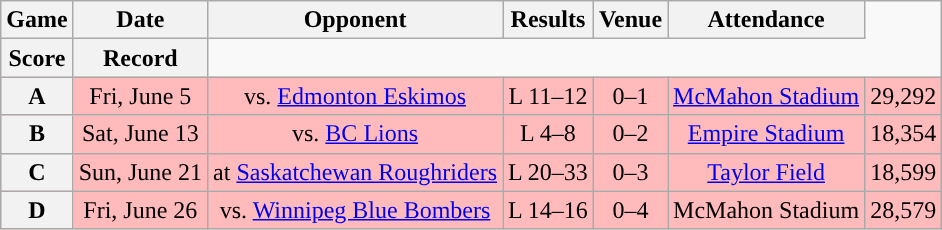<table class="wikitable" style="text-align:center">
<tr>
<th>Game</th>
<th>Date</th>
<th>Opponent</th>
<th>Results</th>
<th>Venue</th>
<th>Attendance</th>
</tr>
<tr>
<th>Score</th>
<th>Record</th>
</tr>
<tr style="background:#ffbbbb">
<th>A</th>
<td>Fri, June 5</td>
<td>vs. <a href='#'>Edmonton Eskimos</a></td>
<td>L 11–12</td>
<td>0–1</td>
<td><a href='#'>McMahon Stadium</a></td>
<td>29,292</td>
</tr>
<tr style="background:#ffbbbb">
<th>B</th>
<td>Sat, June 13</td>
<td>vs. <a href='#'>BC Lions</a></td>
<td>L 4–8</td>
<td>0–2</td>
<td><a href='#'>Empire Stadium</a></td>
<td>18,354</td>
</tr>
<tr style="background:#ffbbbb">
<th>C</th>
<td>Sun, June 21</td>
<td>at <a href='#'>Saskatchewan Roughriders</a></td>
<td>L 20–33</td>
<td>0–3</td>
<td><a href='#'>Taylor Field</a></td>
<td>18,599</td>
</tr>
<tr style="background:#ffbbbb">
<th>D</th>
<td>Fri, June 26</td>
<td>vs. <a href='#'>Winnipeg Blue Bombers</a></td>
<td>L 14–16</td>
<td>0–4</td>
<td>McMahon Stadium</td>
<td>28,579</td>
</tr>
</table>
